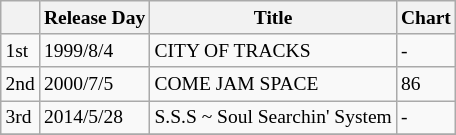<table class=wikitable style="font-size:small">
<tr>
<th></th>
<th>Release Day</th>
<th>Title</th>
<th>Chart</th>
</tr>
<tr>
<td>1st</td>
<td>1999/8/4</td>
<td>CITY OF TRACKS</td>
<td>-</td>
</tr>
<tr>
<td>2nd</td>
<td>2000/7/5</td>
<td>COME JAM SPACE</td>
<td>86</td>
</tr>
<tr>
<td>3rd</td>
<td>2014/5/28</td>
<td>S.S.S ~ Soul Searchin' System</td>
<td>-</td>
</tr>
<tr>
</tr>
</table>
